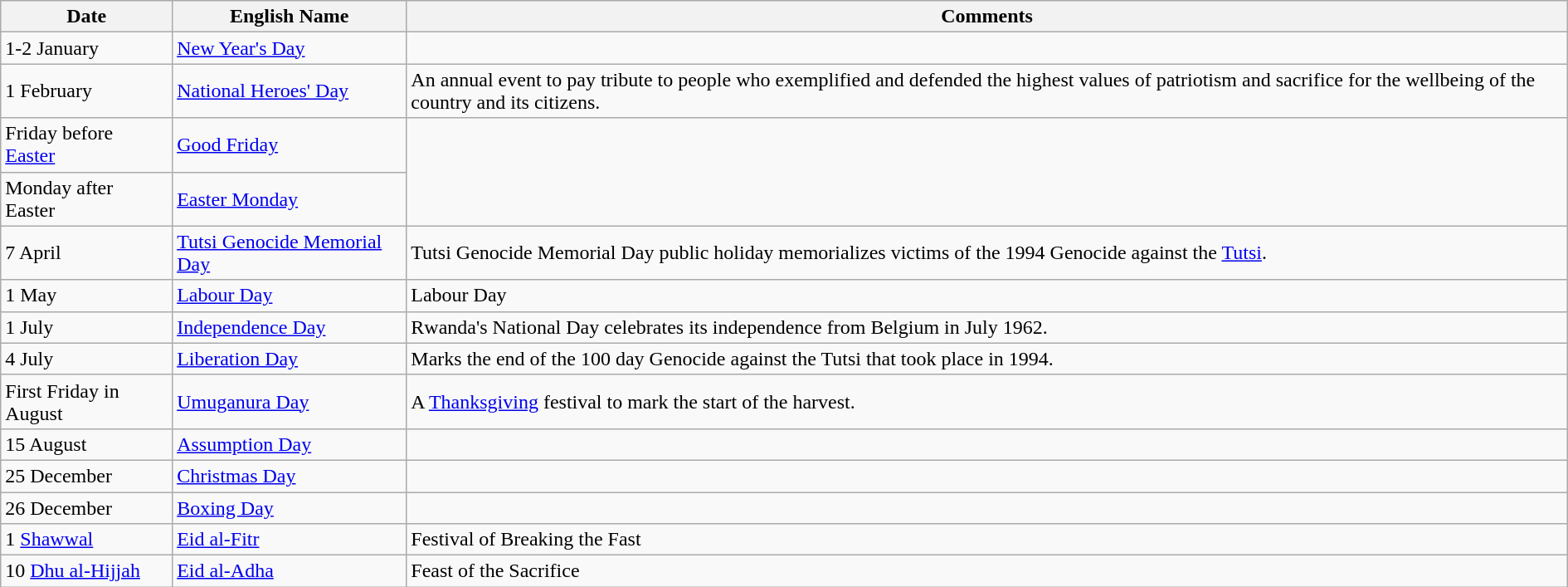<table class="wikitable" style="border-right:solid 1px #aaa; border-bottom:solid 1px #aaa; margin-right:4px;">
<tr>
<th>Date</th>
<th>English Name</th>
<th>Comments</th>
</tr>
<tr>
<td>1-2 January</td>
<td><a href='#'>New Year's Day</a></td>
</tr>
<tr>
<td>1 February</td>
<td><a href='#'>National Heroes' Day</a></td>
<td>An annual event to pay tribute to people who exemplified and defended the highest values of patriotism and sacrifice for the wellbeing of the country and its citizens.</td>
</tr>
<tr>
<td>Friday before <a href='#'>Easter</a></td>
<td><a href='#'>Good Friday</a></td>
</tr>
<tr>
<td>Monday after Easter</td>
<td><a href='#'>Easter Monday</a></td>
</tr>
<tr>
<td>7 April</td>
<td><a href='#'>Tutsi Genocide Memorial Day</a></td>
<td>Tutsi Genocide Memorial Day public holiday memorializes victims of the 1994 Genocide against the <a href='#'>Tutsi</a>.</td>
</tr>
<tr>
<td>1 May</td>
<td><a href='#'>Labour Day</a></td>
<td>Labour Day</td>
</tr>
<tr>
<td>1 July</td>
<td><a href='#'>Independence Day</a></td>
<td>Rwanda's National Day celebrates its independence from Belgium in July 1962.</td>
</tr>
<tr>
<td>4 July</td>
<td><a href='#'>Liberation Day</a></td>
<td>Marks the end of the 100 day Genocide against the Tutsi that took place in 1994.</td>
</tr>
<tr>
<td>First Friday in August</td>
<td><a href='#'>Umuganura Day</a></td>
<td>A <a href='#'>Thanksgiving</a> festival to mark the start of the harvest.</td>
</tr>
<tr>
<td>15 August</td>
<td><a href='#'>Assumption Day</a></td>
</tr>
<tr>
<td>25 December</td>
<td><a href='#'>Christmas Day</a></td>
<td></td>
</tr>
<tr>
<td>26 December</td>
<td><a href='#'>Boxing Day</a></td>
</tr>
<tr>
<td>1 <a href='#'>Shawwal</a></td>
<td><a href='#'>Eid al-Fitr</a></td>
<td>Festival of Breaking the Fast</td>
</tr>
<tr>
<td>10 <a href='#'>Dhu al-Hijjah</a></td>
<td><a href='#'>Eid al-Adha</a></td>
<td>Feast of the Sacrifice</td>
</tr>
</table>
